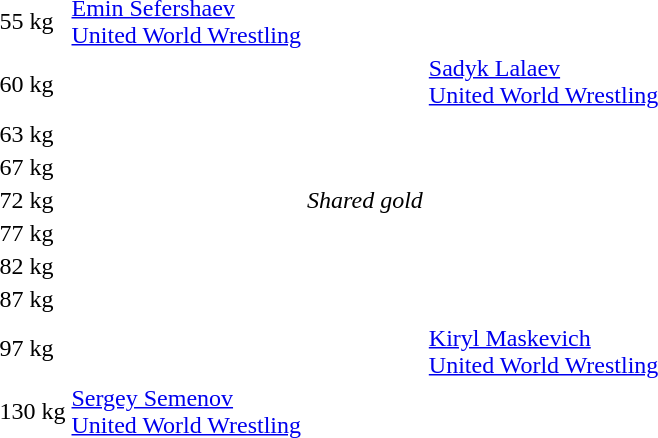<table>
<tr>
<td rowspan=2>55 kg<br></td>
<td rowspan=2><a href='#'>Emin Sefershaev</a><br> <a href='#'>United World Wrestling</a></td>
<td rowspan=2></td>
<td></td>
</tr>
<tr>
<td></td>
</tr>
<tr>
<td rowspan=2>60 kg<br></td>
<td rowspan=2></td>
<td rowspan=2></td>
<td><a href='#'>Sadyk Lalaev</a><br> <a href='#'>United World Wrestling</a></td>
</tr>
<tr>
<td></td>
</tr>
<tr>
<td rowspan=2>63 kg<br></td>
<td rowspan=2></td>
<td rowspan=2></td>
<td></td>
</tr>
<tr>
<td></td>
</tr>
<tr>
<td rowspan=2>67 kg<br></td>
<td rowspan=2></td>
<td rowspan=2></td>
<td></td>
</tr>
<tr>
<td></td>
</tr>
<tr>
<td rowspan=2>72 kg<br></td>
<td></td>
<td rowspan=2><em>Shared gold</em></td>
<td></td>
</tr>
<tr>
<td></td>
<td></td>
</tr>
<tr>
<td rowspan=2>77 kg<br></td>
<td rowspan=2></td>
<td rowspan=2></td>
<td></td>
</tr>
<tr>
<td></td>
</tr>
<tr>
<td rowspan=2>82 kg<br></td>
<td rowspan=2></td>
<td rowspan=2></td>
<td></td>
</tr>
<tr>
<td></td>
</tr>
<tr>
<td rowspan=2>87 kg<br></td>
<td rowspan=2></td>
<td rowspan=2></td>
<td></td>
</tr>
<tr>
<td></td>
</tr>
<tr>
<td rowspan=2>97 kg<br></td>
<td rowspan=2></td>
<td rowspan=2></td>
<td></td>
</tr>
<tr>
<td><a href='#'>Kiryl Maskevich</a><br> <a href='#'>United World Wrestling</a></td>
</tr>
<tr>
<td rowspan=2>130 kg<br></td>
<td rowspan=2><a href='#'>Sergey Semenov</a><br> <a href='#'>United World Wrestling</a></td>
<td rowspan=2></td>
<td></td>
</tr>
<tr>
<td></td>
</tr>
</table>
